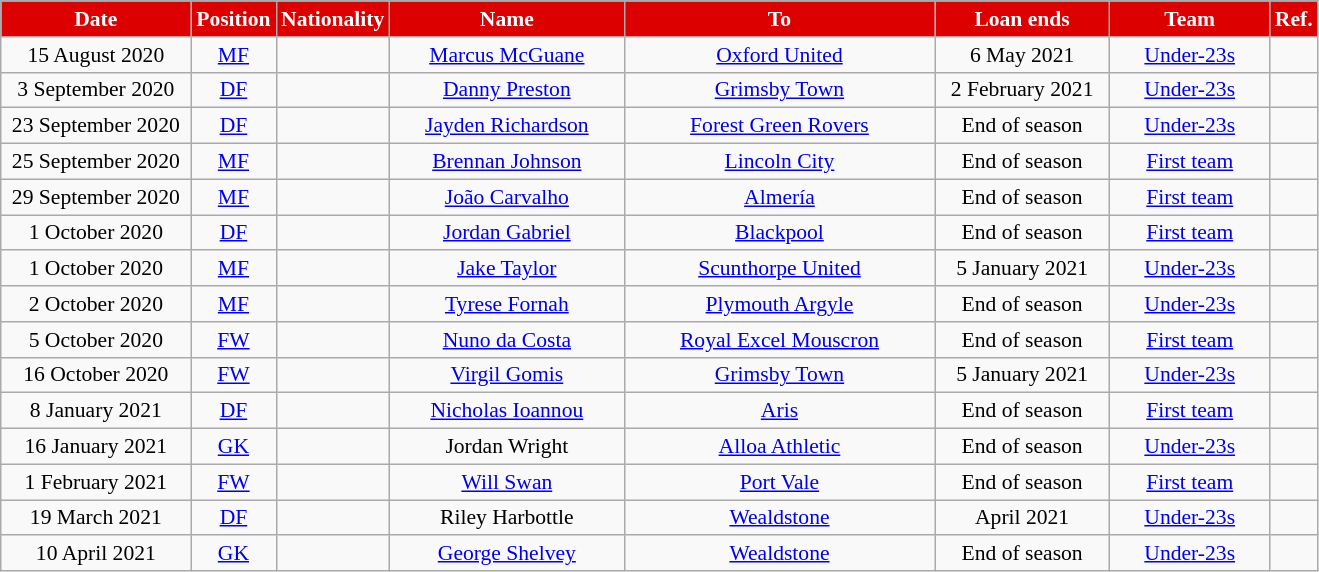<table class="wikitable"  style="text-align:center; font-size:90%; ">
<tr>
<th style="background:#DD0000; color:#FFFFFF; width:120px;">Date</th>
<th style="background:#DD0000; color:#FFFFFF; width:50px;">Position</th>
<th style="background:#DD0000; color:#FFFFFF; width:50px;">Nationality</th>
<th style="background:#DD0000; color:#FFFFFF; width:150px;">Name</th>
<th style="background:#DD0000; color:#FFFFFF; width:200px;">To</th>
<th style="background:#DD0000; color:#FFFFFF; width:110px;">Loan ends</th>
<th style="background:#DD0000; color:#FFFFFF; width:100px;">Team</th>
<th style="background:#DD0000; color:#FFFFFF; width:25px;">Ref.</th>
</tr>
<tr>
<td>15 August 2020</td>
<td><a href='#'>MF</a></td>
<td></td>
<td><a href='#'>Marcus McGuane</a></td>
<td> <a href='#'>Oxford United</a></td>
<td>6 May 2021</td>
<td><a href='#'>Under-23s</a></td>
<td></td>
</tr>
<tr>
<td>3 September 2020</td>
<td><a href='#'>DF</a></td>
<td></td>
<td><a href='#'>Danny Preston</a></td>
<td> <a href='#'>Grimsby Town</a></td>
<td>2 February 2021</td>
<td><a href='#'>Under-23s</a></td>
<td></td>
</tr>
<tr>
<td>23 September 2020</td>
<td><a href='#'>DF</a></td>
<td></td>
<td><a href='#'>Jayden Richardson</a></td>
<td> <a href='#'>Forest Green Rovers</a></td>
<td>End of season</td>
<td><a href='#'>Under-23s</a></td>
<td></td>
</tr>
<tr>
<td>25 September 2020</td>
<td><a href='#'>MF</a></td>
<td></td>
<td><a href='#'>Brennan Johnson</a></td>
<td> <a href='#'>Lincoln City</a></td>
<td>End of season</td>
<td><a href='#'>First team</a></td>
<td></td>
</tr>
<tr>
<td>29 September 2020</td>
<td><a href='#'>MF</a></td>
<td></td>
<td><a href='#'>João Carvalho</a></td>
<td> <a href='#'>Almería</a></td>
<td>End of season</td>
<td><a href='#'>First team</a></td>
<td></td>
</tr>
<tr>
<td>1 October 2020</td>
<td><a href='#'>DF</a></td>
<td></td>
<td><a href='#'>Jordan Gabriel</a></td>
<td> <a href='#'>Blackpool</a></td>
<td>End of season</td>
<td><a href='#'>First team</a></td>
<td></td>
</tr>
<tr>
<td>1 October 2020</td>
<td><a href='#'>MF</a></td>
<td></td>
<td><a href='#'>Jake Taylor</a></td>
<td> <a href='#'>Scunthorpe United</a></td>
<td>5 January 2021</td>
<td><a href='#'>Under-23s</a></td>
<td></td>
</tr>
<tr>
<td>2 October 2020</td>
<td><a href='#'>MF</a></td>
<td></td>
<td><a href='#'>Tyrese Fornah</a></td>
<td> <a href='#'>Plymouth Argyle</a></td>
<td>End of season</td>
<td><a href='#'>Under-23s</a></td>
<td></td>
</tr>
<tr>
<td>5 October 2020</td>
<td><a href='#'>FW</a></td>
<td></td>
<td><a href='#'>Nuno da Costa</a></td>
<td> <a href='#'>Royal Excel Mouscron</a></td>
<td>End of season</td>
<td><a href='#'>First team</a></td>
<td></td>
</tr>
<tr>
<td>16 October 2020</td>
<td><a href='#'>FW</a></td>
<td></td>
<td><a href='#'>Virgil Gomis</a></td>
<td> <a href='#'>Grimsby Town</a></td>
<td>5 January 2021</td>
<td><a href='#'>Under-23s</a></td>
<td></td>
</tr>
<tr>
<td>8 January 2021</td>
<td><a href='#'>DF</a></td>
<td></td>
<td><a href='#'>Nicholas Ioannou</a></td>
<td> <a href='#'>Aris</a></td>
<td>End of season</td>
<td><a href='#'>First team</a></td>
<td></td>
</tr>
<tr>
<td>16 January 2021</td>
<td><a href='#'>GK</a></td>
<td></td>
<td>Jordan Wright</td>
<td> <a href='#'>Alloa Athletic</a></td>
<td>End of season</td>
<td><a href='#'>Under-23s</a></td>
<td></td>
</tr>
<tr>
<td>1 February 2021</td>
<td><a href='#'>FW</a></td>
<td></td>
<td><a href='#'>Will Swan</a></td>
<td> <a href='#'>Port Vale</a></td>
<td>End of season</td>
<td><a href='#'>First team</a></td>
<td></td>
</tr>
<tr>
<td>19 March 2021</td>
<td><a href='#'>DF</a></td>
<td></td>
<td>Riley Harbottle</td>
<td> <a href='#'>Wealdstone</a></td>
<td>April 2021</td>
<td><a href='#'>Under-23s</a></td>
<td></td>
</tr>
<tr>
<td>10 April 2021</td>
<td><a href='#'>GK</a></td>
<td></td>
<td><a href='#'>George Shelvey</a></td>
<td> <a href='#'>Wealdstone</a></td>
<td>End of season</td>
<td><a href='#'>Under-23s</a></td>
<td></td>
</tr>
</table>
